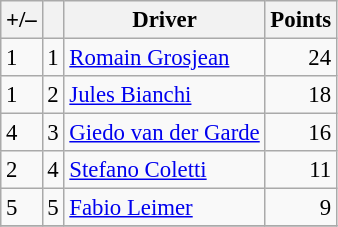<table class="wikitable" style="font-size: 95%;">
<tr>
<th scope="col">+/–</th>
<th scope="col"></th>
<th scope="col">Driver</th>
<th scope="col">Points</th>
</tr>
<tr>
<td align="left"> 1</td>
<td align="center">1</td>
<td> <a href='#'>Romain Grosjean</a></td>
<td align="right">24</td>
</tr>
<tr>
<td align="left"> 1</td>
<td align="center">2</td>
<td> <a href='#'>Jules Bianchi</a></td>
<td align="right">18</td>
</tr>
<tr>
<td align="left"> 4</td>
<td align="center">3</td>
<td> <a href='#'>Giedo van der Garde</a></td>
<td align="right">16</td>
</tr>
<tr>
<td align="left"> 2</td>
<td align="center">4</td>
<td> <a href='#'>Stefano Coletti</a></td>
<td align="right">11</td>
</tr>
<tr>
<td align="left"> 5</td>
<td align="center">5</td>
<td> <a href='#'>Fabio Leimer</a></td>
<td align="right">9</td>
</tr>
<tr>
</tr>
</table>
